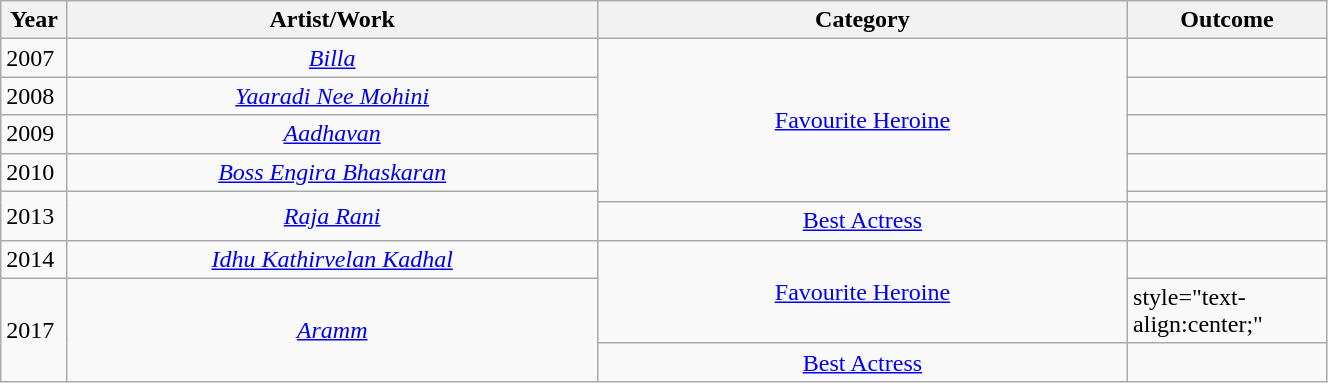<table id=Vijay class="wikitable static-row-numbers" style="width:70%;">
<tr>
<th width=5%>Year</th>
<th style="width:40%;">Artist/Work</th>
<th style="width:40%;">Category</th>
<th style="width:15%;">Outcome</th>
</tr>
<tr>
<td style="text-align:left;">2007</td>
<td style="text-align:center;"><em> <a href='#'>Billa</a></em></td>
<td rowspan="5" style="text-align:center;"><a href='#'>Favourite Heroine</a></td>
<td></td>
</tr>
<tr>
<td style="text-align:left;">2008</td>
<td style="text-align:center;"><em><a href='#'>Yaaradi Nee Mohini</a></em></td>
<td></td>
</tr>
<tr>
<td style="text-align:left;">2009</td>
<td style="text-align:center;"><em><a href='#'>Aadhavan</a></em></td>
<td></td>
</tr>
<tr>
<td style="text-align:left;">2010</td>
<td style="text-align:center;"><em><a href='#'>Boss Engira Bhaskaran</a></em></td>
<td></td>
</tr>
<tr>
<td rowspan="2" style="text-align:left;">2013</td>
<td rowspan="2" style="text-align:center;"><em><a href='#'>Raja Rani</a></em></td>
<td></td>
</tr>
<tr>
<td style="text-align:center;"><a href='#'>Best Actress</a></td>
<td></td>
</tr>
<tr>
<td style="text-align:left;">2014</td>
<td style="text-align:center;"><em><a href='#'>Idhu Kathirvelan Kadhal</a></em></td>
<td rowspan="2" style="text-align:center;"><a href='#'>Favourite Heroine</a></td>
<td></td>
</tr>
<tr>
<td rowspan="2" style="text-align:left;">2017</td>
<td rowspan="2" style="text-align:center;"><em><a href='#'>Aramm</a></em></td>
<td>style="text-align:center;" </td>
</tr>
<tr>
<td style="text-align:center;"><a href='#'>Best Actress</a></td>
<td></td>
</tr>
</table>
